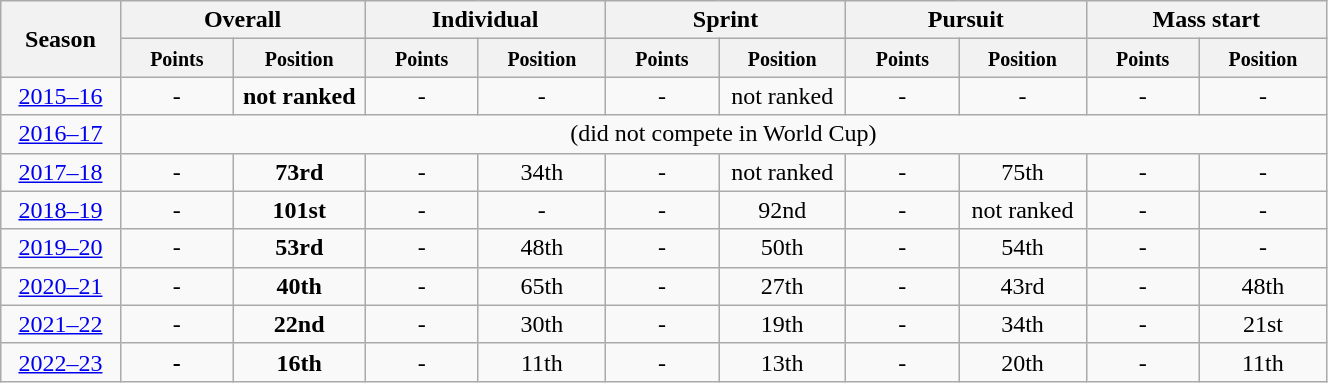<table class="wikitable" style="text-align:center;" width="70%">
<tr class="hintergrundfarbe5">
<th rowspan="2" style="width:4%;">Season</th>
<th colspan="2">Overall</th>
<th colspan="2">Individual</th>
<th colspan="2">Sprint</th>
<th colspan="2">Pursuit</th>
<th colspan="2">Mass start</th>
</tr>
<tr class="hintergrundfarbe5">
<th style="width:5%;"><small>Points</small></th>
<th style="width:5%;"><small>Position</small></th>
<th style="width:5%;"><small>Points</small></th>
<th style="width:5%;"><small>Position</small></th>
<th style="width:5%;"><small>Points</small></th>
<th style="width:5%;"><small>Position</small></th>
<th style="width:5%;"><small>Points</small></th>
<th style="width:5%;"><small>Position</small></th>
<th style="width:5%;"><small>Points</small></th>
<th style="width:5%;"><small>Position</small></th>
</tr>
<tr>
<td><a href='#'>2015–16</a></td>
<td>-</td>
<td><strong>not ranked</strong></td>
<td>-</td>
<td>-</td>
<td>-</td>
<td>not ranked</td>
<td>-</td>
<td>-</td>
<td>-</td>
<td>-</td>
</tr>
<tr>
<td><a href='#'>2016–17</a></td>
<td colspan="10">(did not compete in World Cup)</td>
</tr>
<tr>
<td><a href='#'>2017–18</a></td>
<td>-</td>
<td><strong>73rd</strong></td>
<td>-</td>
<td>34th</td>
<td>-</td>
<td>not ranked</td>
<td>-</td>
<td>75th</td>
<td>-</td>
<td>-</td>
</tr>
<tr>
<td><a href='#'>2018–19</a></td>
<td>-</td>
<td><strong>101st</strong></td>
<td>-</td>
<td>-</td>
<td>-</td>
<td>92nd</td>
<td>-</td>
<td>not ranked</td>
<td>-</td>
<td>-</td>
</tr>
<tr>
<td><a href='#'>2019–20</a></td>
<td>-</td>
<td><strong>53rd</strong></td>
<td>-</td>
<td>48th</td>
<td>-</td>
<td>50th</td>
<td>-</td>
<td>54th</td>
<td>-</td>
<td>-</td>
</tr>
<tr>
<td><a href='#'>2020–21</a></td>
<td>-</td>
<td><strong>40th</strong></td>
<td>-</td>
<td>65th</td>
<td>-</td>
<td>27th</td>
<td>-</td>
<td>43rd</td>
<td>-</td>
<td>48th</td>
</tr>
<tr>
<td><a href='#'>2021–22</a></td>
<td>-</td>
<td><strong>22nd</strong></td>
<td>-</td>
<td>30th</td>
<td>-</td>
<td>19th</td>
<td>-</td>
<td>34th</td>
<td>-</td>
<td>21st</td>
</tr>
<tr>
<td><a href='#'>2022–23</a></td>
<td><strong>-</strong></td>
<td><strong>16th</strong></td>
<td>-</td>
<td>11th</td>
<td>-</td>
<td>13th</td>
<td>-</td>
<td>20th</td>
<td>-</td>
<td>11th</td>
</tr>
</table>
